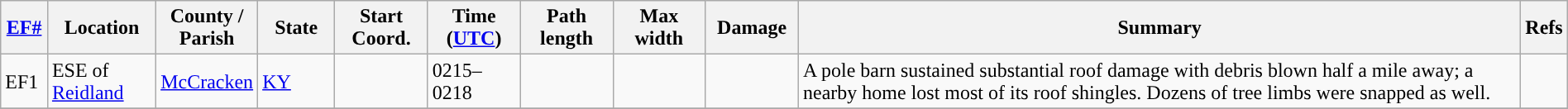<table class="wikitable sortable" style="width:100%;">
<tr>
<th scope="col" width="3%" align="center"><a href='#'>EF#</a></th>
<th scope="col" width="7%" align="center" class="unsortable">Location</th>
<th scope="col" width="6%" align="center" class="unsortable">County / Parish</th>
<th scope="col" width="5%" align="center">State</th>
<th scope="col" width="6%" align="center">Start Coord.</th>
<th scope="col" width="6%" align="center">Time (<a href='#'>UTC</a>)</th>
<th scope="col" width="6%" align="center">Path length</th>
<th scope="col" width="6%" align="center">Max width</th>
<th scope="col" width="6%" align="center">Damage</th>
<th scope="col" width="48%" class="unsortable" align="center">Summary</th>
<th scope="col" width="48%" class="unsortable" align="center">Refs</th>
</tr>
<tr>
<td>EF1</td>
<td>ESE of <a href='#'>Reidland</a></td>
<td><a href='#'>McCracken</a></td>
<td><a href='#'>KY</a></td>
<td></td>
<td>0215–0218</td>
<td></td>
<td></td>
<td></td>
<td>A pole barn sustained substantial roof damage with debris blown half a mile away; a nearby home lost most of its roof shingles. Dozens of tree limbs were snapped as well.</td>
<td></td>
</tr>
<tr>
</tr>
</table>
